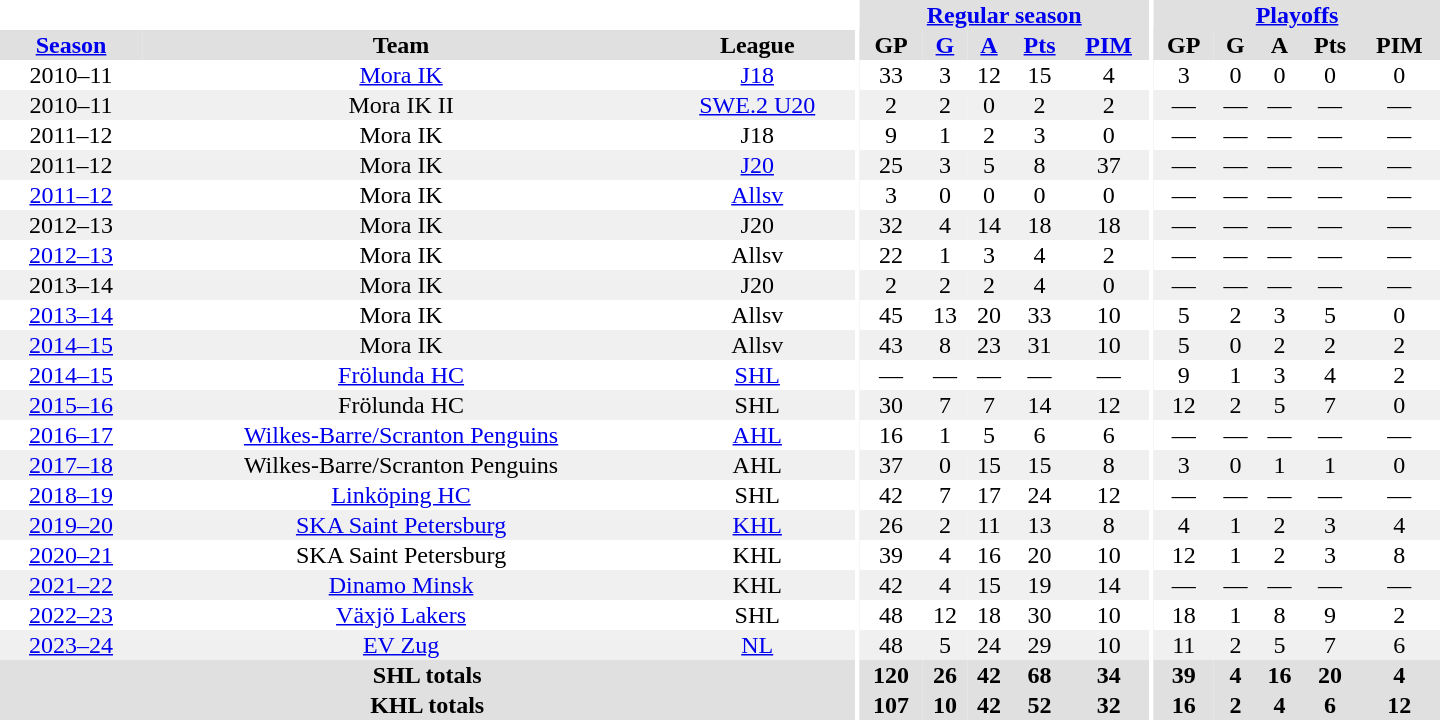<table border="0" cellpadding="1" cellspacing="0" style="text-align:center; width:60em">
<tr bgcolor="#e0e0e0">
<th colspan="3" bgcolor="#ffffff"></th>
<th rowspan="99" bgcolor="#ffffff"></th>
<th colspan="5"><a href='#'>Regular season</a></th>
<th rowspan="99" bgcolor="#ffffff"></th>
<th colspan="5"><a href='#'>Playoffs</a></th>
</tr>
<tr bgcolor="#e0e0e0">
<th><a href='#'>Season</a></th>
<th>Team</th>
<th>League</th>
<th>GP</th>
<th><a href='#'>G</a></th>
<th><a href='#'>A</a></th>
<th><a href='#'>Pts</a></th>
<th><a href='#'>PIM</a></th>
<th>GP</th>
<th>G</th>
<th>A</th>
<th>Pts</th>
<th>PIM</th>
</tr>
<tr>
<td>2010–11</td>
<td><a href='#'>Mora IK</a></td>
<td><a href='#'>J18</a></td>
<td>33</td>
<td>3</td>
<td>12</td>
<td>15</td>
<td>4</td>
<td>3</td>
<td>0</td>
<td>0</td>
<td>0</td>
<td>0</td>
</tr>
<tr bgcolor="#f0f0f0">
<td>2010–11</td>
<td>Mora IK II</td>
<td><a href='#'>SWE.2 U20</a></td>
<td>2</td>
<td>2</td>
<td>0</td>
<td>2</td>
<td>2</td>
<td>—</td>
<td>—</td>
<td>—</td>
<td>—</td>
<td>—</td>
</tr>
<tr>
<td>2011–12</td>
<td>Mora IK</td>
<td>J18</td>
<td>9</td>
<td>1</td>
<td>2</td>
<td>3</td>
<td>0</td>
<td>—</td>
<td>—</td>
<td>—</td>
<td>—</td>
<td>—</td>
</tr>
<tr bgcolor="#f0f0f0">
<td>2011–12</td>
<td>Mora IK</td>
<td><a href='#'>J20</a></td>
<td>25</td>
<td>3</td>
<td>5</td>
<td>8</td>
<td>37</td>
<td>—</td>
<td>—</td>
<td>—</td>
<td>—</td>
<td>—</td>
</tr>
<tr>
<td><a href='#'>2011–12</a></td>
<td>Mora IK</td>
<td><a href='#'>Allsv</a></td>
<td>3</td>
<td>0</td>
<td>0</td>
<td>0</td>
<td>0</td>
<td>—</td>
<td>—</td>
<td>—</td>
<td>—</td>
<td>—</td>
</tr>
<tr bgcolor="#f0f0f0">
<td>2012–13</td>
<td>Mora IK</td>
<td>J20</td>
<td>32</td>
<td>4</td>
<td>14</td>
<td>18</td>
<td>18</td>
<td>—</td>
<td>—</td>
<td>—</td>
<td>—</td>
<td>—</td>
</tr>
<tr>
<td><a href='#'>2012–13</a></td>
<td>Mora IK</td>
<td>Allsv</td>
<td>22</td>
<td>1</td>
<td>3</td>
<td>4</td>
<td>2</td>
<td>—</td>
<td>—</td>
<td>—</td>
<td>—</td>
<td>—</td>
</tr>
<tr bgcolor="#f0f0f0">
<td>2013–14</td>
<td>Mora IK</td>
<td>J20</td>
<td>2</td>
<td>2</td>
<td>2</td>
<td>4</td>
<td>0</td>
<td>—</td>
<td>—</td>
<td>—</td>
<td>—</td>
<td>—</td>
</tr>
<tr>
<td><a href='#'>2013–14</a></td>
<td>Mora IK</td>
<td>Allsv</td>
<td>45</td>
<td>13</td>
<td>20</td>
<td>33</td>
<td>10</td>
<td>5</td>
<td>2</td>
<td>3</td>
<td>5</td>
<td>0</td>
</tr>
<tr bgcolor="#f0f0f0">
<td><a href='#'>2014–15</a></td>
<td>Mora IK</td>
<td>Allsv</td>
<td>43</td>
<td>8</td>
<td>23</td>
<td>31</td>
<td>10</td>
<td>5</td>
<td>0</td>
<td>2</td>
<td>2</td>
<td>2</td>
</tr>
<tr>
<td><a href='#'>2014–15</a></td>
<td><a href='#'>Frölunda HC</a></td>
<td><a href='#'>SHL</a></td>
<td>—</td>
<td>—</td>
<td>—</td>
<td>—</td>
<td>—</td>
<td>9</td>
<td>1</td>
<td>3</td>
<td>4</td>
<td>2</td>
</tr>
<tr bgcolor="#f0f0f0">
<td><a href='#'>2015–16</a></td>
<td>Frölunda HC</td>
<td>SHL</td>
<td>30</td>
<td>7</td>
<td>7</td>
<td>14</td>
<td>12</td>
<td>12</td>
<td>2</td>
<td>5</td>
<td>7</td>
<td>0</td>
</tr>
<tr>
<td><a href='#'>2016–17</a></td>
<td><a href='#'>Wilkes-Barre/Scranton Penguins</a></td>
<td><a href='#'>AHL</a></td>
<td>16</td>
<td>1</td>
<td>5</td>
<td>6</td>
<td>6</td>
<td>—</td>
<td>—</td>
<td>—</td>
<td>—</td>
<td>—</td>
</tr>
<tr bgcolor="#f0f0f0">
<td><a href='#'>2017–18</a></td>
<td>Wilkes-Barre/Scranton Penguins</td>
<td>AHL</td>
<td>37</td>
<td>0</td>
<td>15</td>
<td>15</td>
<td>8</td>
<td>3</td>
<td>0</td>
<td>1</td>
<td>1</td>
<td>0</td>
</tr>
<tr>
<td><a href='#'>2018–19</a></td>
<td><a href='#'>Linköping HC</a></td>
<td>SHL</td>
<td>42</td>
<td>7</td>
<td>17</td>
<td>24</td>
<td>12</td>
<td>—</td>
<td>—</td>
<td>—</td>
<td>—</td>
<td>—</td>
</tr>
<tr bgcolor="#f0f0f0">
<td><a href='#'>2019–20</a></td>
<td><a href='#'>SKA Saint Petersburg</a></td>
<td><a href='#'>KHL</a></td>
<td>26</td>
<td>2</td>
<td>11</td>
<td>13</td>
<td>8</td>
<td>4</td>
<td>1</td>
<td>2</td>
<td>3</td>
<td>4</td>
</tr>
<tr>
<td><a href='#'>2020–21</a></td>
<td>SKA Saint Petersburg</td>
<td>KHL</td>
<td>39</td>
<td>4</td>
<td>16</td>
<td>20</td>
<td>10</td>
<td>12</td>
<td>1</td>
<td>2</td>
<td>3</td>
<td>8</td>
</tr>
<tr bgcolor="#f0f0f0">
<td><a href='#'>2021–22</a></td>
<td><a href='#'>Dinamo Minsk</a></td>
<td>KHL</td>
<td>42</td>
<td>4</td>
<td>15</td>
<td>19</td>
<td>14</td>
<td>—</td>
<td>—</td>
<td>—</td>
<td>—</td>
<td>—</td>
</tr>
<tr>
<td><a href='#'>2022–23</a></td>
<td><a href='#'>Växjö Lakers</a></td>
<td>SHL</td>
<td>48</td>
<td>12</td>
<td>18</td>
<td>30</td>
<td>10</td>
<td>18</td>
<td>1</td>
<td>8</td>
<td>9</td>
<td>2</td>
</tr>
<tr bgcolor="#f0f0f0">
<td><a href='#'>2023–24</a></td>
<td><a href='#'>EV Zug</a></td>
<td><a href='#'>NL</a></td>
<td>48</td>
<td>5</td>
<td>24</td>
<td>29</td>
<td>10</td>
<td>11</td>
<td>2</td>
<td>5</td>
<td>7</td>
<td>6</td>
</tr>
<tr bgcolor="#e0e0e0">
<th colspan="3">SHL totals</th>
<th>120</th>
<th>26</th>
<th>42</th>
<th>68</th>
<th>34</th>
<th>39</th>
<th>4</th>
<th>16</th>
<th>20</th>
<th>4</th>
</tr>
<tr bgcolor="#e0e0e0">
<th colspan="3">KHL totals</th>
<th>107</th>
<th>10</th>
<th>42</th>
<th>52</th>
<th>32</th>
<th>16</th>
<th>2</th>
<th>4</th>
<th>6</th>
<th>12</th>
</tr>
</table>
